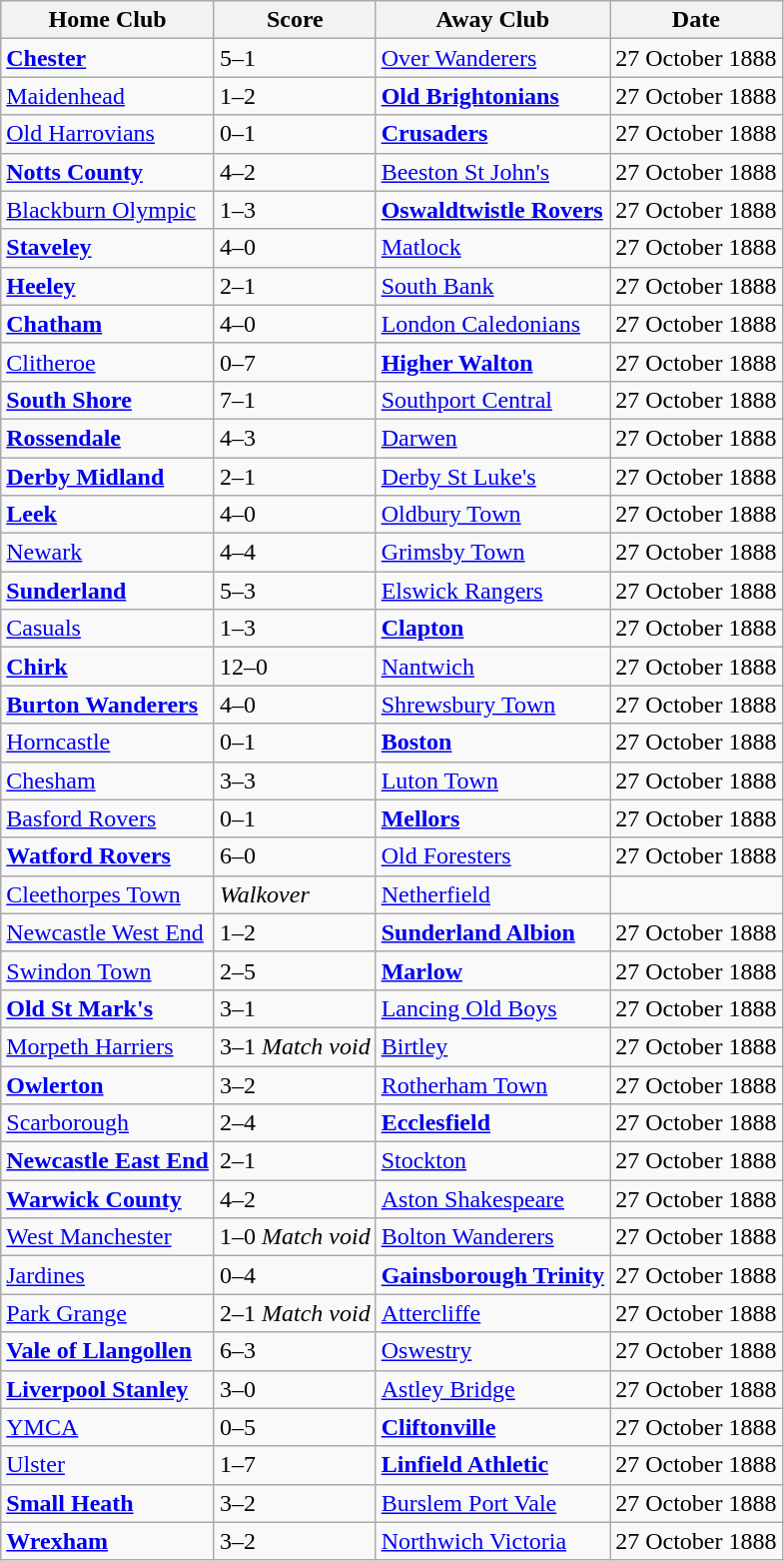<table class="wikitable">
<tr>
<th>Home Club</th>
<th>Score</th>
<th>Away Club</th>
<th>Date</th>
</tr>
<tr>
<td><strong><a href='#'>Chester</a></strong></td>
<td>5–1</td>
<td><a href='#'>Over Wanderers</a></td>
<td>27 October 1888</td>
</tr>
<tr>
<td><a href='#'>Maidenhead</a></td>
<td>1–2</td>
<td><strong><a href='#'>Old Brightonians</a></strong></td>
<td>27 October 1888</td>
</tr>
<tr>
<td><a href='#'>Old Harrovians</a></td>
<td>0–1</td>
<td><strong><a href='#'>Crusaders</a></strong></td>
<td>27 October 1888</td>
</tr>
<tr>
<td><strong><a href='#'>Notts County</a></strong></td>
<td>4–2</td>
<td><a href='#'>Beeston St John's</a></td>
<td>27 October 1888</td>
</tr>
<tr>
<td><a href='#'>Blackburn Olympic</a></td>
<td>1–3</td>
<td><strong><a href='#'>Oswaldtwistle Rovers</a></strong></td>
<td>27 October 1888</td>
</tr>
<tr>
<td><strong><a href='#'>Staveley</a></strong></td>
<td>4–0</td>
<td><a href='#'>Matlock</a></td>
<td>27 October 1888</td>
</tr>
<tr>
<td><strong><a href='#'>Heeley</a></strong></td>
<td>2–1</td>
<td><a href='#'>South Bank</a></td>
<td>27 October 1888</td>
</tr>
<tr>
<td><strong><a href='#'>Chatham</a></strong></td>
<td>4–0</td>
<td><a href='#'>London Caledonians</a></td>
<td>27 October 1888</td>
</tr>
<tr>
<td><a href='#'>Clitheroe</a></td>
<td>0–7</td>
<td><strong><a href='#'>Higher Walton</a></strong></td>
<td>27 October 1888</td>
</tr>
<tr>
<td><strong><a href='#'>South Shore</a></strong></td>
<td>7–1</td>
<td><a href='#'>Southport Central</a></td>
<td>27 October 1888</td>
</tr>
<tr>
<td><strong><a href='#'>Rossendale</a></strong></td>
<td>4–3</td>
<td><a href='#'>Darwen</a></td>
<td>27 October 1888</td>
</tr>
<tr>
<td><strong><a href='#'>Derby Midland</a></strong></td>
<td>2–1</td>
<td><a href='#'>Derby St Luke's</a></td>
<td>27 October 1888</td>
</tr>
<tr>
<td><strong><a href='#'>Leek</a></strong></td>
<td>4–0</td>
<td><a href='#'>Oldbury Town</a></td>
<td>27 October 1888</td>
</tr>
<tr>
<td><a href='#'>Newark</a></td>
<td>4–4</td>
<td><a href='#'>Grimsby Town</a></td>
<td>27 October 1888</td>
</tr>
<tr>
<td><strong><a href='#'>Sunderland</a></strong></td>
<td>5–3</td>
<td><a href='#'>Elswick Rangers</a></td>
<td>27 October 1888</td>
</tr>
<tr>
<td><a href='#'>Casuals</a></td>
<td>1–3</td>
<td><strong><a href='#'>Clapton</a></strong></td>
<td>27 October 1888</td>
</tr>
<tr>
<td><strong><a href='#'>Chirk</a></strong></td>
<td>12–0</td>
<td><a href='#'>Nantwich</a></td>
<td>27 October 1888</td>
</tr>
<tr>
<td><strong><a href='#'>Burton Wanderers</a></strong></td>
<td>4–0</td>
<td><a href='#'>Shrewsbury Town</a></td>
<td>27 October 1888</td>
</tr>
<tr>
<td><a href='#'>Horncastle</a></td>
<td>0–1</td>
<td><strong><a href='#'>Boston</a></strong></td>
<td>27 October 1888</td>
</tr>
<tr>
<td><a href='#'>Chesham</a></td>
<td>3–3</td>
<td><a href='#'>Luton Town</a></td>
<td>27 October 1888</td>
</tr>
<tr>
<td><a href='#'>Basford Rovers</a></td>
<td>0–1</td>
<td><strong><a href='#'>Mellors</a></strong></td>
<td>27 October 1888</td>
</tr>
<tr>
<td><strong><a href='#'>Watford Rovers</a></strong></td>
<td>6–0</td>
<td><a href='#'>Old Foresters</a></td>
<td>27 October 1888</td>
</tr>
<tr>
<td><a href='#'>Cleethorpes Town</a></td>
<td><em>Walkover</em></td>
<td><a href='#'>Netherfield</a></td>
<td></td>
</tr>
<tr>
<td><a href='#'>Newcastle West End</a></td>
<td>1–2</td>
<td><strong><a href='#'>Sunderland Albion</a></strong></td>
<td>27 October 1888</td>
</tr>
<tr>
<td><a href='#'>Swindon Town</a></td>
<td>2–5</td>
<td><strong><a href='#'>Marlow</a></strong></td>
<td>27 October 1888</td>
</tr>
<tr>
<td><strong><a href='#'>Old St Mark's</a></strong></td>
<td>3–1</td>
<td><a href='#'>Lancing Old Boys</a></td>
<td>27 October 1888</td>
</tr>
<tr>
<td><a href='#'>Morpeth Harriers</a></td>
<td>3–1 <em>Match void</em></td>
<td><a href='#'>Birtley</a></td>
<td>27 October 1888</td>
</tr>
<tr>
<td><strong><a href='#'>Owlerton</a></strong></td>
<td>3–2</td>
<td><a href='#'>Rotherham Town</a></td>
<td>27 October 1888</td>
</tr>
<tr>
<td><a href='#'>Scarborough</a></td>
<td>2–4</td>
<td><strong><a href='#'>Ecclesfield</a></strong></td>
<td>27 October 1888</td>
</tr>
<tr>
<td><strong><a href='#'>Newcastle East End</a></strong></td>
<td>2–1</td>
<td><a href='#'>Stockton</a></td>
<td>27 October 1888</td>
</tr>
<tr>
<td><strong><a href='#'>Warwick County</a></strong></td>
<td>4–2</td>
<td><a href='#'>Aston Shakespeare</a></td>
<td>27 October 1888</td>
</tr>
<tr>
<td><a href='#'>West Manchester</a></td>
<td>1–0 <em>Match void</em></td>
<td><a href='#'>Bolton Wanderers</a></td>
<td>27 October 1888</td>
</tr>
<tr>
<td><a href='#'>Jardines</a></td>
<td>0–4</td>
<td><strong><a href='#'>Gainsborough Trinity</a></strong></td>
<td>27 October 1888</td>
</tr>
<tr>
<td><a href='#'>Park Grange</a></td>
<td>2–1 <em>Match void</em></td>
<td><a href='#'>Attercliffe</a></td>
<td>27 October 1888</td>
</tr>
<tr>
<td><strong><a href='#'>Vale of Llangollen</a></strong></td>
<td>6–3</td>
<td><a href='#'>Oswestry</a></td>
<td>27 October 1888</td>
</tr>
<tr>
<td><strong><a href='#'>Liverpool Stanley</a></strong></td>
<td>3–0</td>
<td><a href='#'>Astley Bridge</a></td>
<td>27 October 1888</td>
</tr>
<tr>
<td><a href='#'>YMCA</a></td>
<td>0–5</td>
<td><strong><a href='#'>Cliftonville</a></strong></td>
<td>27 October 1888</td>
</tr>
<tr>
<td><a href='#'>Ulster</a></td>
<td>1–7</td>
<td><strong><a href='#'>Linfield Athletic</a></strong></td>
<td>27 October 1888</td>
</tr>
<tr>
<td><strong><a href='#'>Small Heath</a></strong></td>
<td>3–2</td>
<td><a href='#'>Burslem Port Vale</a></td>
<td>27 October 1888</td>
</tr>
<tr>
<td><strong><a href='#'>Wrexham</a></strong></td>
<td>3–2</td>
<td><a href='#'>Northwich Victoria</a></td>
<td>27 October 1888</td>
</tr>
</table>
